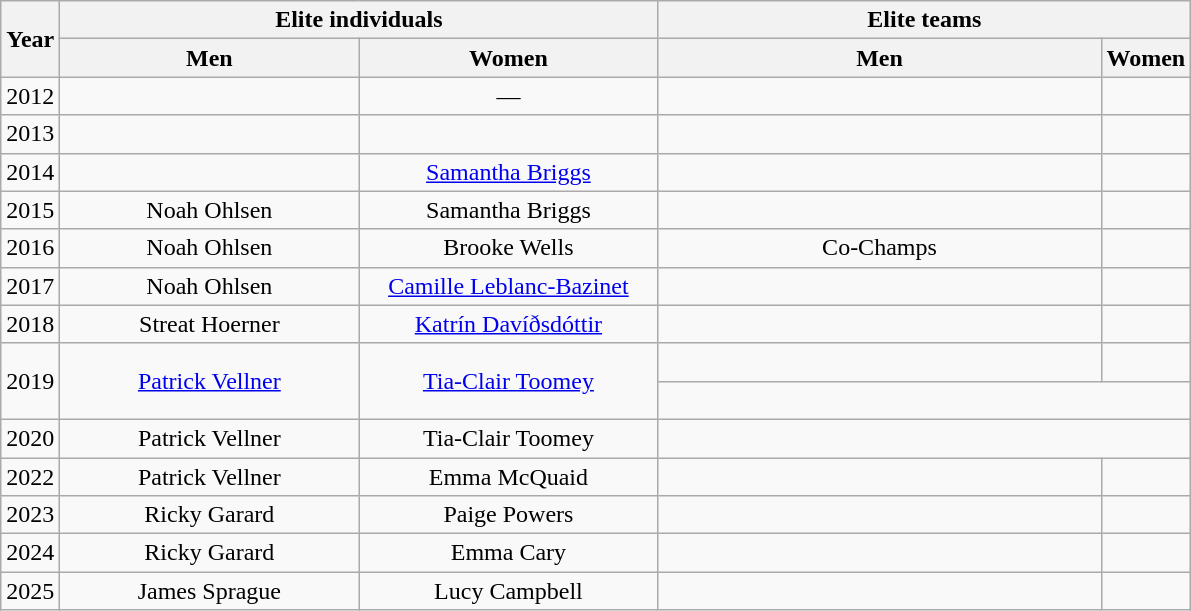<table class="wikitable" style="text-align:center">
<tr>
<th rowspan="2">Year</th>
<th colspan="2">Elite individuals</th>
<th colspan="2">Elite teams</th>
</tr>
<tr>
<th style="width:12em;">Men</th>
<th style="width:12em;">Women</th>
<th style="width:18em;">Men</th>
<th>Women</th>
</tr>
<tr>
<td>2012</td>
<td></td>
<td>—</td>
<td></td>
<td></td>
</tr>
<tr>
<td>2013</td>
<td></td>
<td></td>
<td></td>
<td></td>
</tr>
<tr>
<td>2014</td>
<td></td>
<td><a href='#'>Samantha Briggs</a></td>
<td></td>
<td></td>
</tr>
<tr>
<td>2015</td>
<td>Noah Ohlsen</td>
<td>Samantha Briggs</td>
<td><br></td>
<td></td>
</tr>
<tr>
<td>2016</td>
<td>Noah Ohlsen</td>
<td>Brooke Wells</td>
<td>Co-Champs<br></td>
<td><br></td>
</tr>
<tr>
<td>2017</td>
<td>Noah Ohlsen</td>
<td><a href='#'>Camille Leblanc-Bazinet</a></td>
<td><br></td>
<td><br></td>
</tr>
<tr>
<td>2018</td>
<td>Streat Hoerner</td>
<td><a href='#'>Katrín Davíðsdóttir</a></td>
<td><br></td>
<td><br></td>
</tr>
<tr>
<td rowspan="2">2019</td>
<td rowspan="2"><a href='#'>Patrick Vellner</a></td>
<td rowspan="2"><a href='#'>Tia-Clair Toomey</a></td>
<td><br></td>
<td><br></td>
</tr>
<tr>
<td colspan="2"><br></td>
</tr>
<tr>
<td>2020</td>
<td>Patrick Vellner</td>
<td>Tia-Clair Toomey</td>
<td colspan="2"><br></td>
</tr>
<tr>
<td>2022</td>
<td>Patrick Vellner</td>
<td>Emma McQuaid</td>
<td><br></td>
<td><br></td>
</tr>
<tr>
<td>2023</td>
<td>Ricky Garard</td>
<td>Paige Powers</td>
<td><br></td>
<td><br></td>
</tr>
<tr>
<td>2024</td>
<td>Ricky Garard</td>
<td>Emma Cary</td>
<td><br></td>
<td><br></td>
</tr>
<tr>
<td>2025</td>
<td>James Sprague</td>
<td>Lucy Campbell</td>
<td><br></td>
<td><br></td>
</tr>
</table>
